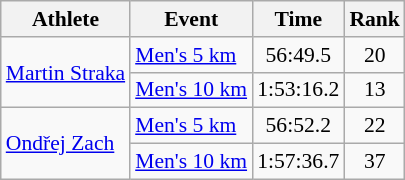<table class="wikitable" style="text-align:center; font-size:90%;">
<tr>
<th>Athlete</th>
<th>Event</th>
<th>Time</th>
<th>Rank</th>
</tr>
<tr>
<td align=left rowspan=2><a href='#'>Martin Straka</a></td>
<td align=left><a href='#'>Men's 5 km</a></td>
<td>56:49.5</td>
<td>20</td>
</tr>
<tr>
<td align=left><a href='#'>Men's 10 km</a></td>
<td>1:53:16.2</td>
<td>13</td>
</tr>
<tr>
<td align=left rowspan=2><a href='#'>Ondřej Zach</a></td>
<td align=left><a href='#'>Men's 5 km</a></td>
<td>56:52.2</td>
<td>22</td>
</tr>
<tr>
<td align=left><a href='#'>Men's 10 km</a></td>
<td>1:57:36.7</td>
<td>37</td>
</tr>
</table>
